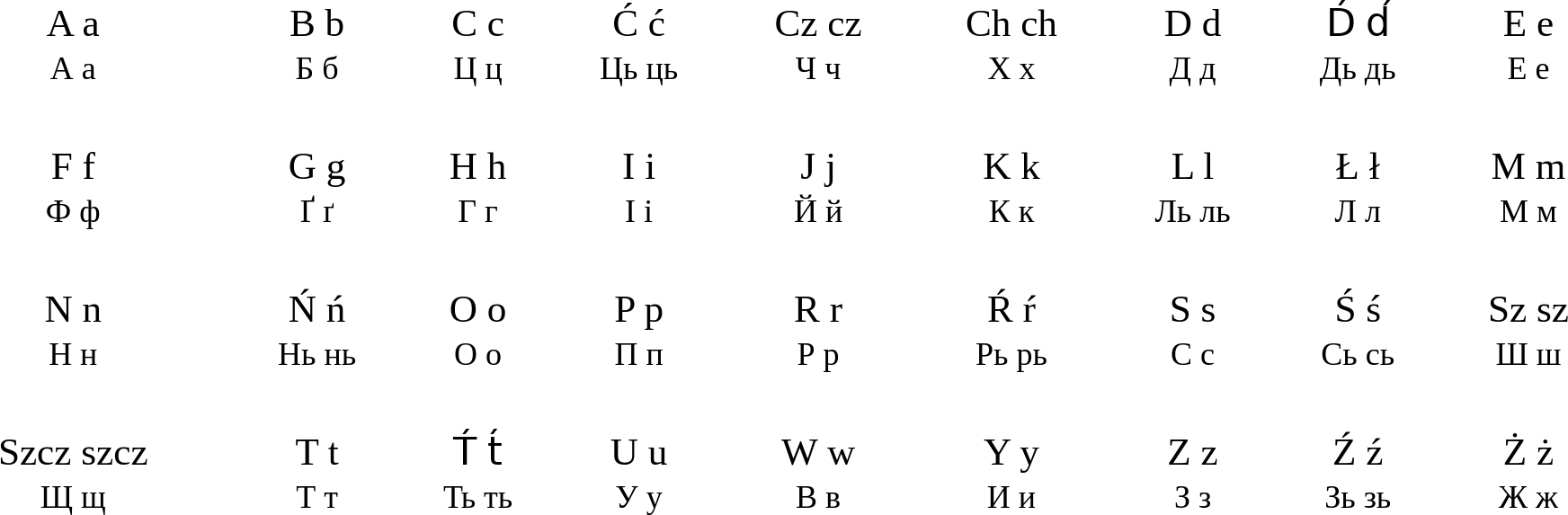<table border="0" style="text-align: center; width: 100%;">
<tr>
<td colspan=9 style="text-align:center; height:1em"> </td>
</tr>
<tr align="center" style="height:2.5em; vertical-align:bottom">
<td style="text-align: center; font-size: 1.8em; font-family: serif">A a</td>
<td style="text-align: center; font-size: 1.8em; font-family: serif">B b</td>
<td style="text-align: center; font-size: 1.8em; font-family: serif">C c</td>
<td style="text-align: center; font-size: 1.8em; font-family: serif">Ć ć</td>
<td style="text-align: center; font-size: 1.8em; font-family: serif">Cz cz</td>
<td style="text-align: center; font-size: 1.8em; font-family: serif">Ch ch</td>
<td style="text-align: center; font-size: 1.8em; font-family: serif">D d</td>
<td style="text-align: center; font-size: 1.8em; font-family: serif">D́ d́</td>
<td style="text-align: center; font-size: 1.8em; font-family: serif">E e</td>
</tr>
<tr align="center" style="height:2.5em; vertical-align:top">
<td style="text-align: center; font-size: 1.5em; font-family: serif">А а</td>
<td style="text-align: center; font-size: 1.5em; font-family: serif">Б б</td>
<td style="text-align: center; font-size: 1.5em; font-family: serif">Ц ц</td>
<td style="text-align: center; font-size: 1.5em; font-family: serif">Ць ць</td>
<td style="text-align: center; font-size: 1.5em; font-family: serif">Ч ч</td>
<td style="text-align: center; font-size: 1.5em; font-family: serif">Х х</td>
<td style="text-align: center; font-size: 1.5em; font-family: serif">Д д</td>
<td style="text-align: center; font-size: 1.5em; font-family: serif">Дь дь</td>
<td style="text-align: center; font-size: 1.5em; font-family: serif">Е е</td>
</tr>
<tr>
<td colspan=9 style="text-align:center; height:1em"> </td>
</tr>
<tr align="center" style="height:2.5em; vertical-align:bottom">
<td style="text-align: center; font-size: 1.8em; font-family: serif">F f</td>
<td style="text-align: center; font-size: 1.8em; font-family: serif">G g</td>
<td style="text-align: center; font-size: 1.8em; font-family: serif">H h</td>
<td style="text-align: center; font-size: 1.8em; font-family: serif">I i</td>
<td style="text-align: center; font-size: 1.8em; font-family: serif">J j</td>
<td style="text-align: center; font-size: 1.8em; font-family: serif">K k</td>
<td style="text-align: center; font-size: 1.8em; font-family: serif">L l</td>
<td style="text-align: center; font-size: 1.8em; font-family: serif">Ł ł</td>
<td style="text-align: center; font-size: 1.8em; font-family: serif">M m</td>
</tr>
<tr align="center" style="height:2.5em; vertical-align:top">
<td style="text-align: center; font-size: 1.5em; font-family: serif">Ф ф</td>
<td style="text-align: center; font-size: 1.5em; font-family: serif">Ґ ґ</td>
<td style="text-align: center; font-size: 1.5em; font-family: serif">Г г</td>
<td style="text-align: center; font-size: 1.5em; font-family: serif">І і</td>
<td style="text-align: center; font-size: 1.5em; font-family: serif">Й й</td>
<td style="text-align: center; font-size: 1.5em; font-family: serif">К к</td>
<td style="text-align: center; font-size: 1.5em; font-family: serif">Ль ль</td>
<td style="text-align: center; font-size: 1.5em; font-family: serif">Л л</td>
<td style="text-align: center; font-size: 1.5em; font-family: serif">М м</td>
</tr>
<tr>
<td colspan=9 style="text-align:center; height:1em"> </td>
</tr>
<tr align="center" style="height:2.5em; vertical-align:bottom">
<td style="text-align: center; font-size: 1.8em; font-family: serif">N n</td>
<td style="text-align: center; font-size: 1.8em; font-family: serif">Ń ń</td>
<td style="text-align: center; font-size: 1.8em; font-family: serif">O o</td>
<td style="text-align: center; font-size: 1.8em; font-family: serif">P p</td>
<td style="text-align: center; font-size: 1.8em; font-family: serif">R r</td>
<td style="text-align: center; font-size: 1.8em; font-family: serif">Ŕ ŕ</td>
<td style="text-align: center; font-size: 1.8em; font-family: serif">S s</td>
<td style="text-align: center; font-size: 1.8em; font-family: serif">Ś ś</td>
<td style="text-align: center; font-size: 1.8em; font-family: serif">Sz sz</td>
</tr>
<tr align="center" style="height:2.5em; vertical-align:top">
<td style="text-align: center; font-size: 1.5em; font-family: serif">Н н</td>
<td style="text-align: center; font-size: 1.5em; font-family: serif">Нь нь</td>
<td style="text-align: center; font-size: 1.5em; font-family: serif">О о</td>
<td style="text-align: center; font-size: 1.5em; font-family: serif">П п</td>
<td style="text-align: center; font-size: 1.5em; font-family: serif">Р р</td>
<td style="text-align: center; font-size: 1.5em; font-family: serif">Рь рь</td>
<td style="text-align: center; font-size: 1.5em; font-family: serif">С с</td>
<td style="text-align: center; font-size: 1.5em; font-family: serif">Сь сь</td>
<td style="text-align: center; font-size: 1.5em; font-family: serif">Ш ш</td>
</tr>
<tr>
<td colspan=9 style="text-align:center; height:1em"> </td>
</tr>
<tr align="center" style="height:2.5em; vertical-align:bottom">
<td style="text-align: center; font-size: 1.8em; font-family: serif">Szcz szcz</td>
<td style="text-align: center; font-size: 1.8em; font-family: serif">T t</td>
<td style="text-align: center; font-size: 1.8em; font-family: serif">T́ t́</td>
<td style="text-align: center; font-size: 1.8em; font-family: serif">U u</td>
<td style="text-align: center; font-size: 1.8em; font-family: serif">W w</td>
<td style="text-align: center; font-size: 1.8em; font-family: serif">Y y</td>
<td style="text-align: center; font-size: 1.8em; font-family: serif">Z z</td>
<td style="text-align: center; font-size: 1.8em; font-family: serif">Ź ź</td>
<td style="text-align: center; font-size: 1.8em; font-family: serif">Ż ż</td>
</tr>
<tr align="center" style="height:2.5em; vertical-align:top">
<td style="text-align: center; font-size: 1.5em; font-family: serif">Щ щ</td>
<td style="text-align: center; font-size: 1.5em; font-family: serif">Т т</td>
<td style="text-align: center; font-size: 1.5em; font-family: serif">Ть ть</td>
<td style="text-align: center; font-size: 1.5em; font-family: serif">У у</td>
<td style="text-align: center; font-size: 1.5em; font-family: serif">В в</td>
<td style="text-align: center; font-size: 1.5em; font-family: serif">И и</td>
<td style="text-align: center; font-size: 1.5em; font-family: serif">З з</td>
<td style="text-align: center; font-size: 1.5em; font-family: serif">Зь зь</td>
<td style="text-align: center; font-size: 1.5em; font-family: serif">Ж ж</td>
</tr>
<tr>
<td colspan=9 style="text-align:center; height:1em"> </td>
</tr>
</table>
